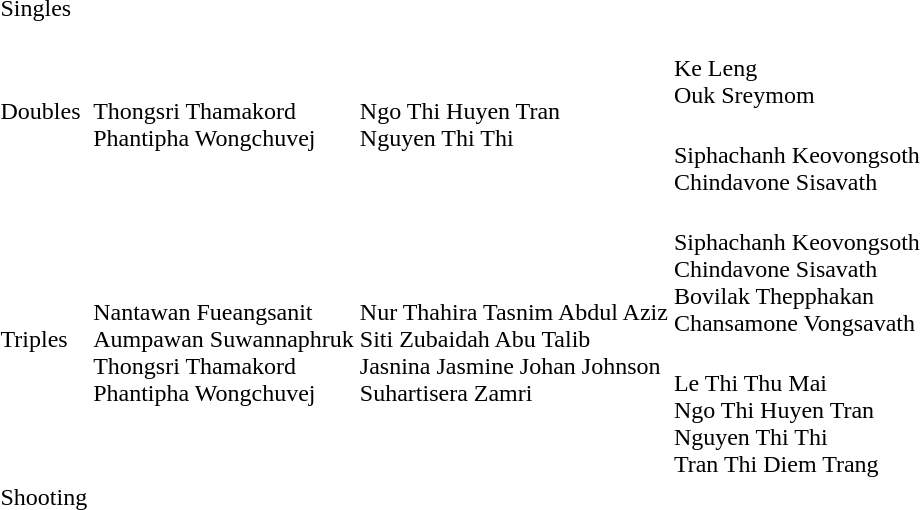<table>
<tr>
<td rowspan=2>Singles<br></td>
<td rowspan=2></td>
<td rowspan=2></td>
<td></td>
</tr>
<tr>
<td></td>
</tr>
<tr>
<td rowspan=2>Doubles<br></td>
<td rowspan=2><br>Thongsri Thamakord<br>Phantipha Wongchuvej</td>
<td rowspan=2><br>Ngo Thi Huyen Tran<br>Nguyen Thi Thi</td>
<td><br>Ke Leng<br>Ouk Sreymom</td>
</tr>
<tr>
<td><br>Siphachanh Keovongsoth<br>Chindavone Sisavath</td>
</tr>
<tr>
<td rowspan=2>Triples<br></td>
<td rowspan=2><br>Nantawan Fueangsanit<br>Aumpawan Suwannaphruk<br>Thongsri Thamakord<br>Phantipha Wongchuvej</td>
<td rowspan=2><br>Nur Thahira Tasnim Abdul Aziz<br>Siti Zubaidah Abu Talib<br>Jasnina Jasmine Johan Johnson<br>Suhartisera Zamri</td>
<td><br>Siphachanh Keovongsoth<br>Chindavone Sisavath<br>Bovilak Thepphakan<br>Chansamone Vongsavath</td>
</tr>
<tr>
<td><br>Le Thi Thu Mai<br>Ngo Thi Huyen Tran<br>Nguyen Thi Thi<br>Tran Thi Diem Trang</td>
</tr>
<tr>
<td rowspan=2>Shooting<br></td>
<td rowspan=2></td>
<td rowspan=2></td>
<td></td>
</tr>
<tr>
<td></td>
</tr>
</table>
